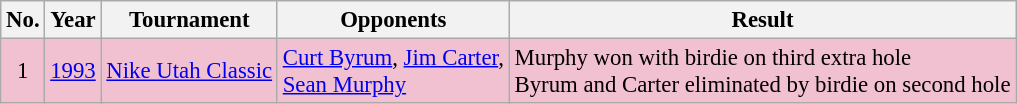<table class="wikitable" style="font-size:95%;">
<tr>
<th>No.</th>
<th>Year</th>
<th>Tournament</th>
<th>Opponents</th>
<th>Result</th>
</tr>
<tr style="background:#F2C1D1;">
<td align=center>1</td>
<td><a href='#'>1993</a></td>
<td><a href='#'>Nike Utah Classic</a></td>
<td> <a href='#'>Curt Byrum</a>,  <a href='#'>Jim Carter</a>,<br> <a href='#'>Sean Murphy</a></td>
<td>Murphy won with birdie on third extra hole<br>Byrum and Carter eliminated by birdie on second hole</td>
</tr>
</table>
